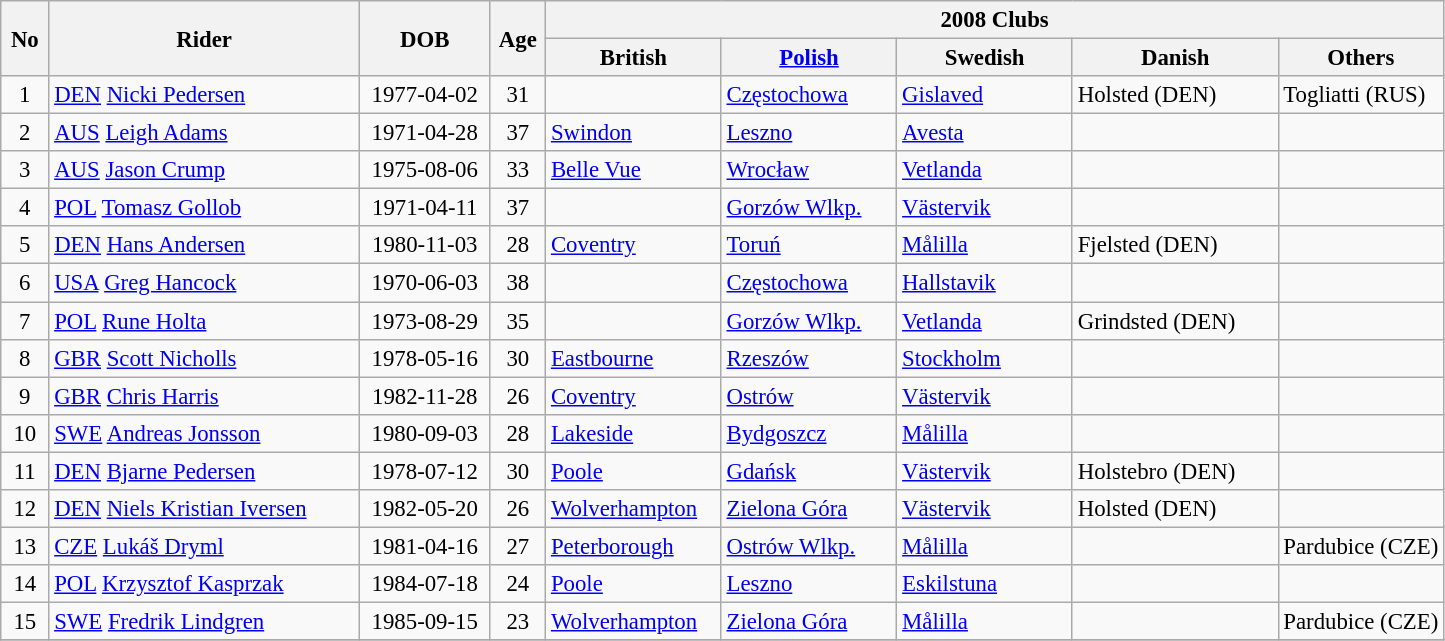<table class=wikitable style="font-size: 95%;">
<tr>
<th width=25px  rowspan=2>No</th>
<th width=200px rowspan=2>Rider</th>
<th width=80px  rowspan=2>DOB</th>
<th width=30px rowspan=2>Age</th>
<th colspan=5>2008 Clubs</th>
</tr>
<tr>
<th width=110px> British</th>
<th width=110px> <a href='#'>Polish</a></th>
<th width=110px> Swedish</th>
<th width=130px> Danish</th>
<th>Others</th>
</tr>
<tr>
<td align=center>1</td>
<td> <a href='#'>DEN</a> <a href='#'>Nicki Pedersen</a></td>
<td align=center>1977-04-02</td>
<td align=center>31</td>
<td></td>
<td><a href='#'>Częstochowa</a></td>
<td><a href='#'>Gislaved</a></td>
<td>Holsted (DEN)</td>
<td>Togliatti (RUS)</td>
</tr>
<tr>
<td align=center>2</td>
<td> <a href='#'>AUS</a> <a href='#'>Leigh Adams</a></td>
<td align=center>1971-04-28</td>
<td align=center>37</td>
<td><a href='#'>Swindon</a></td>
<td><a href='#'>Leszno</a></td>
<td><a href='#'>Avesta</a></td>
<td></td>
<td></td>
</tr>
<tr>
<td align=center>3</td>
<td> <a href='#'>AUS</a> <a href='#'>Jason Crump</a></td>
<td align=center>1975-08-06</td>
<td align=center>33</td>
<td><a href='#'>Belle Vue</a></td>
<td><a href='#'>Wrocław</a></td>
<td><a href='#'>Vetlanda</a></td>
<td></td>
<td></td>
</tr>
<tr>
<td align=center>4</td>
<td> <a href='#'>POL</a> <a href='#'>Tomasz Gollob</a></td>
<td align=center>1971-04-11</td>
<td align=center>37</td>
<td></td>
<td><a href='#'>Gorzów Wlkp.</a></td>
<td><a href='#'>Västervik</a></td>
<td></td>
<td></td>
</tr>
<tr>
<td align=center>5</td>
<td> <a href='#'>DEN</a> <a href='#'>Hans Andersen</a></td>
<td align=center>1980-11-03</td>
<td align=center>28</td>
<td><a href='#'>Coventry</a></td>
<td><a href='#'>Toruń</a></td>
<td><a href='#'>Målilla</a></td>
<td>Fjelsted (DEN)</td>
<td></td>
</tr>
<tr>
<td align=center>6</td>
<td> <a href='#'>USA</a> <a href='#'>Greg Hancock</a></td>
<td align=center>1970-06-03</td>
<td align=center>38</td>
<td></td>
<td><a href='#'>Częstochowa</a></td>
<td><a href='#'>Hallstavik</a></td>
<td></td>
<td></td>
</tr>
<tr>
<td align=center>7</td>
<td> <a href='#'>POL</a> <a href='#'>Rune Holta</a></td>
<td align=center>1973-08-29</td>
<td align=center>35</td>
<td></td>
<td><a href='#'>Gorzów Wlkp.</a></td>
<td><a href='#'>Vetlanda</a></td>
<td>Grindsted (DEN)</td>
<td></td>
</tr>
<tr>
<td align=center>8</td>
<td> <a href='#'>GBR</a> <a href='#'>Scott Nicholls</a></td>
<td align=center>1978-05-16</td>
<td align=center>30</td>
<td><a href='#'>Eastbourne</a></td>
<td><a href='#'>Rzeszów</a></td>
<td><a href='#'>Stockholm</a></td>
<td></td>
<td></td>
</tr>
<tr>
<td align=center>9</td>
<td> <a href='#'>GBR</a> <a href='#'>Chris Harris</a></td>
<td align=center>1982-11-28</td>
<td align=center>26</td>
<td><a href='#'>Coventry</a></td>
<td><a href='#'>Ostrów</a></td>
<td><a href='#'>Västervik</a></td>
<td></td>
<td></td>
</tr>
<tr>
<td align=center>10</td>
<td> <a href='#'>SWE</a> <a href='#'>Andreas Jonsson</a></td>
<td align=center>1980-09-03</td>
<td align=center>28</td>
<td><a href='#'>Lakeside</a></td>
<td><a href='#'>Bydgoszcz</a></td>
<td><a href='#'>Målilla</a></td>
<td></td>
<td></td>
</tr>
<tr>
<td align=center>11</td>
<td> <a href='#'>DEN</a> <a href='#'>Bjarne Pedersen</a></td>
<td align=center>1978-07-12</td>
<td align=center>30</td>
<td><a href='#'>Poole</a></td>
<td><a href='#'>Gdańsk</a></td>
<td><a href='#'>Västervik</a></td>
<td>Holstebro (DEN)</td>
<td></td>
</tr>
<tr>
<td align=center>12</td>
<td> <a href='#'>DEN</a> <a href='#'>Niels Kristian Iversen</a></td>
<td align=center>1982-05-20</td>
<td align=center>26</td>
<td><a href='#'>Wolverhampton</a></td>
<td><a href='#'>Zielona Góra</a></td>
<td><a href='#'>Västervik</a></td>
<td>Holsted (DEN)</td>
<td></td>
</tr>
<tr>
<td align=center>13</td>
<td> <a href='#'>CZE</a> <a href='#'>Lukáš Dryml</a></td>
<td align=center>1981-04-16</td>
<td align=center>27</td>
<td><a href='#'>Peterborough</a></td>
<td><a href='#'>Ostrów Wlkp.</a></td>
<td><a href='#'>Målilla</a></td>
<td></td>
<td>Pardubice (CZE)</td>
</tr>
<tr>
<td align=center>14</td>
<td> <a href='#'>POL</a> <a href='#'>Krzysztof Kasprzak</a></td>
<td align=center>1984-07-18</td>
<td align=center>24</td>
<td><a href='#'>Poole</a></td>
<td><a href='#'>Leszno</a></td>
<td><a href='#'>Eskilstuna</a></td>
<td></td>
<td></td>
</tr>
<tr>
<td align=center>15</td>
<td> <a href='#'>SWE</a> <a href='#'>Fredrik Lindgren</a></td>
<td align=center>1985-09-15</td>
<td align=center>23</td>
<td><a href='#'>Wolverhampton</a></td>
<td><a href='#'>Zielona Góra</a></td>
<td><a href='#'>Målilla</a></td>
<td></td>
<td>Pardubice (CZE)</td>
</tr>
<tr>
</tr>
</table>
